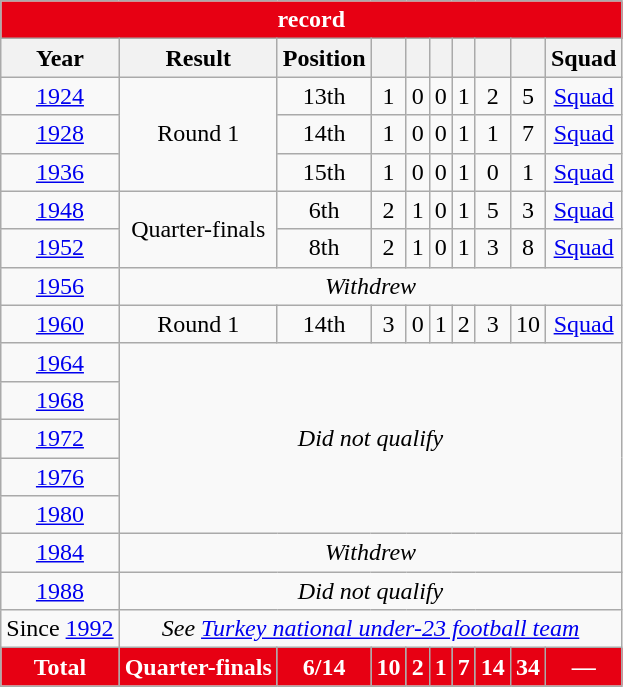<table class="wikitable" style="text-align:center">
<tr>
<th style="color:white;background:#E70013" colspan=10><a href='#'></a> record</th>
</tr>
<tr>
<th>Year</th>
<th>Result</th>
<th>Position</th>
<th></th>
<th></th>
<th></th>
<th></th>
<th></th>
<th></th>
<th>Squad</th>
</tr>
<tr>
<td> <a href='#'>1924</a></td>
<td rowspan=3>Round 1</td>
<td>13th</td>
<td>1</td>
<td>0</td>
<td>0</td>
<td>1</td>
<td>2</td>
<td>5</td>
<td><a href='#'>Squad</a></td>
</tr>
<tr>
<td> <a href='#'>1928</a></td>
<td>14th</td>
<td>1</td>
<td>0</td>
<td>0</td>
<td>1</td>
<td>1</td>
<td>7</td>
<td><a href='#'>Squad</a></td>
</tr>
<tr>
<td> <a href='#'>1936</a></td>
<td>15th</td>
<td>1</td>
<td>0</td>
<td>0</td>
<td>1</td>
<td>0</td>
<td>1</td>
<td><a href='#'>Squad</a></td>
</tr>
<tr>
<td> <a href='#'>1948</a></td>
<td rowspan=2>Quarter-finals</td>
<td>6th</td>
<td>2</td>
<td>1</td>
<td>0</td>
<td>1</td>
<td>5</td>
<td>3</td>
<td><a href='#'>Squad</a></td>
</tr>
<tr>
<td> <a href='#'>1952</a></td>
<td>8th</td>
<td>2</td>
<td>1</td>
<td>0</td>
<td>1</td>
<td>3</td>
<td>8</td>
<td><a href='#'>Squad</a></td>
</tr>
<tr>
<td> <a href='#'>1956</a></td>
<td colspan=9><em>Withdrew</em></td>
</tr>
<tr>
<td> <a href='#'>1960</a></td>
<td>Round 1</td>
<td>14th</td>
<td>3</td>
<td>0</td>
<td>1</td>
<td>2</td>
<td>3</td>
<td>10</td>
<td><a href='#'>Squad</a></td>
</tr>
<tr>
<td> <a href='#'>1964</a></td>
<td colspan=9 rowspan=5><em>Did not qualify</em></td>
</tr>
<tr>
<td> <a href='#'>1968</a></td>
</tr>
<tr>
<td> <a href='#'>1972</a></td>
</tr>
<tr>
<td> <a href='#'>1976</a></td>
</tr>
<tr>
<td> <a href='#'>1980</a></td>
</tr>
<tr>
<td> <a href='#'>1984</a></td>
<td colspan=9><em>Withdrew</em></td>
</tr>
<tr>
<td> <a href='#'>1988</a></td>
<td colspan=9><em>Did not qualify</em></td>
</tr>
<tr>
<td>Since <a href='#'>1992</a></td>
<td colspan=9><em>See <a href='#'>Turkey national under-23 football team</a></em></td>
</tr>
<tr>
<th style="background:#E70013;color:#FFFFFF">Total</th>
<th style="background:#E70013;color:#FFFFFF">Quarter-finals</th>
<th style="background:#E70013;color:#FFFFFF">6/14</th>
<th style="background:#E70013;color:#FFFFFF">10</th>
<th style="background:#E70013;color:#FFFFFF">2</th>
<th style="background:#E70013;color:#FFFFFF">1</th>
<th style="background:#E70013;color:#FFFFFF">7</th>
<th style="background:#E70013;color:#FFFFFF">14</th>
<th style="background:#E70013;color:#FFFFFF">34</th>
<th style="background:#E70013;color:#FFFFFF">—</th>
</tr>
</table>
